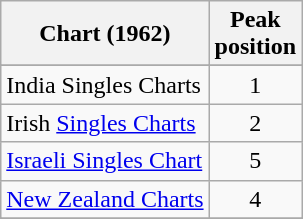<table class="wikitable sortable">
<tr>
<th align="left">Chart (1962)</th>
<th style="text-align:center;">Peak<br>position</th>
</tr>
<tr>
</tr>
<tr>
<td align="left">India Singles Charts </td>
<td style="text-align:center;">1</td>
</tr>
<tr>
<td align="left">Irish <a href='#'>Singles Charts</a></td>
<td style="text-align:center;">2</td>
</tr>
<tr>
<td align="left"><a href='#'>Israeli Singles Chart</a></td>
<td style="text-align:center;">5</td>
</tr>
<tr>
<td><a href='#'>New Zealand Charts</a></td>
<td align="center">4</td>
</tr>
<tr>
</tr>
<tr>
</tr>
<tr>
</tr>
<tr>
</tr>
</table>
